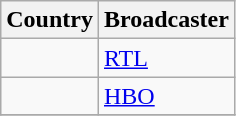<table class="wikitable">
<tr>
<th align=center>Country</th>
<th align=center>Broadcaster</th>
</tr>
<tr>
<td></td>
<td><a href='#'>RTL</a></td>
</tr>
<tr>
<td></td>
<td><a href='#'>HBO</a></td>
</tr>
<tr>
</tr>
</table>
